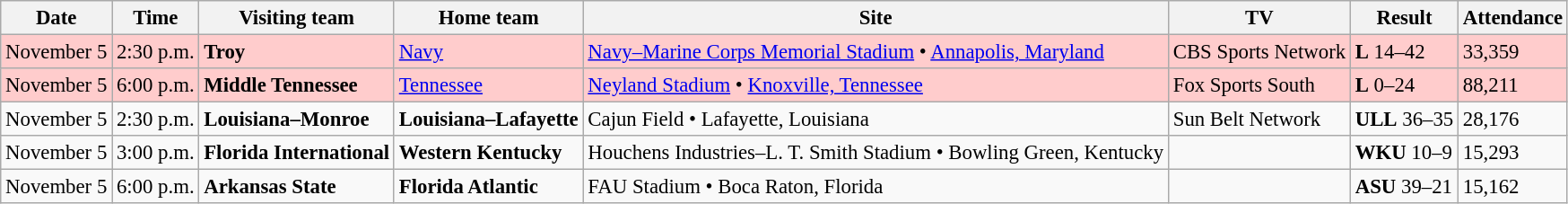<table class="wikitable" style="font-size:95%;">
<tr>
<th>Date</th>
<th>Time</th>
<th>Visiting team</th>
<th>Home team</th>
<th>Site</th>
<th>TV</th>
<th>Result</th>
<th>Attendance</th>
</tr>
<tr style="background:#fcc;">
<td>November 5</td>
<td>2:30 p.m.</td>
<td><strong>Troy</strong></td>
<td><a href='#'>Navy</a></td>
<td><a href='#'>Navy–Marine Corps Memorial Stadium</a> • <a href='#'>Annapolis, Maryland</a></td>
<td>CBS Sports Network</td>
<td><strong>L</strong> 14–42</td>
<td>33,359</td>
</tr>
<tr style="background:#fcc;">
<td>November 5</td>
<td>6:00 p.m.</td>
<td><strong>Middle Tennessee</strong></td>
<td><a href='#'>Tennessee</a></td>
<td><a href='#'>Neyland Stadium</a> • <a href='#'>Knoxville, Tennessee</a></td>
<td>Fox Sports South</td>
<td><strong>L</strong> 0–24</td>
<td>88,211</td>
</tr>
<tr>
<td>November 5</td>
<td>2:30 p.m.</td>
<td><strong>Louisiana–Monroe</strong></td>
<td><strong>Louisiana–Lafayette</strong></td>
<td>Cajun Field • Lafayette, Louisiana</td>
<td>Sun Belt Network</td>
<td><strong>ULL</strong> 36–35</td>
<td>28,176</td>
</tr>
<tr>
<td>November 5</td>
<td>3:00 p.m.</td>
<td><strong>Florida International</strong></td>
<td><strong>Western Kentucky</strong></td>
<td>Houchens Industries–L. T. Smith Stadium • Bowling Green, Kentucky</td>
<td></td>
<td><strong>WKU</strong> 10–9</td>
<td>15,293</td>
</tr>
<tr>
<td>November 5</td>
<td>6:00 p.m.</td>
<td><strong>Arkansas State</strong></td>
<td><strong>Florida Atlantic</strong></td>
<td>FAU Stadium • Boca Raton, Florida</td>
<td></td>
<td><strong>ASU</strong> 39–21</td>
<td>15,162</td>
</tr>
</table>
